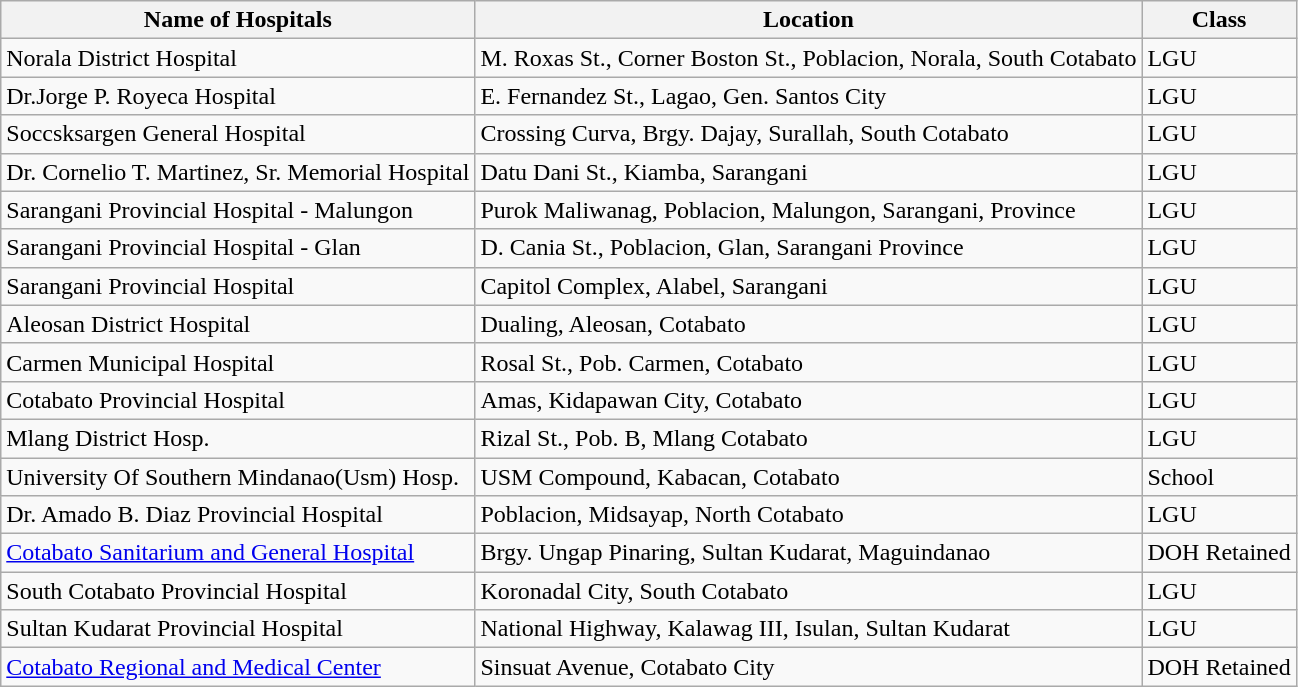<table class="wikitable">
<tr>
<th>Name of Hospitals</th>
<th>Location</th>
<th>Class</th>
</tr>
<tr style="vertical-align:middle;">
<td>Norala District Hospital</td>
<td>M. Roxas St., Corner Boston St., Poblacion, Norala, South Cotabato</td>
<td>LGU</td>
</tr>
<tr style="vertical-align:middle;">
<td>Dr.Jorge P. Royeca Hospital</td>
<td>E. Fernandez St., Lagao, Gen. Santos City</td>
<td>LGU</td>
</tr>
<tr style="vertical-align:middle;">
<td>Soccsksargen General Hospital</td>
<td>Crossing Curva, Brgy. Dajay, Surallah, South Cotabato</td>
<td>LGU</td>
</tr>
<tr style="vertical-align:middle;">
<td>Dr. Cornelio T. Martinez, Sr. Memorial Hospital</td>
<td>Datu Dani St., Kiamba, Sarangani</td>
<td>LGU</td>
</tr>
<tr style="vertical-align:middle;">
<td>Sarangani Provincial Hospital - Malungon</td>
<td>Purok Maliwanag, Poblacion, Malungon, Sarangani, Province</td>
<td>LGU</td>
</tr>
<tr style="vertical-align:middle;">
<td>Sarangani Provincial Hospital - Glan</td>
<td>D. Cania St., Poblacion, Glan, Sarangani Province</td>
<td>LGU</td>
</tr>
<tr style="vertical-align:middle;">
<td>Sarangani Provincial Hospital</td>
<td>Capitol Complex, Alabel, Sarangani</td>
<td>LGU</td>
</tr>
<tr style="vertical-align:middle;">
<td>Aleosan District Hospital</td>
<td>Dualing, Aleosan, Cotabato</td>
<td>LGU</td>
</tr>
<tr style="vertical-align:middle;">
<td>Carmen Municipal Hospital</td>
<td>Rosal St., Pob. Carmen, Cotabato</td>
<td>LGU</td>
</tr>
<tr style="vertical-align:middle;">
<td>Cotabato Provincial Hospital</td>
<td>Amas, Kidapawan City, Cotabato</td>
<td>LGU</td>
</tr>
<tr style="vertical-align:middle;">
<td>Mlang District Hosp.</td>
<td>Rizal St., Pob. B, Mlang Cotabato</td>
<td>LGU</td>
</tr>
<tr style="vertical-align:middle;">
<td>University Of Southern Mindanao(Usm) Hosp.</td>
<td>USM Compound, Kabacan, Cotabato</td>
<td>School</td>
</tr>
<tr style="vertical-align:middle;">
<td>Dr. Amado B. Diaz Provincial Hospital</td>
<td>Poblacion, Midsayap, North Cotabato</td>
<td>LGU</td>
</tr>
<tr style="vertical-align:middle;">
<td><a href='#'>Cotabato Sanitarium and General Hospital</a></td>
<td>Brgy. Ungap Pinaring, Sultan Kudarat, Maguindanao</td>
<td>DOH Retained</td>
</tr>
<tr style="vertical-align:middle;">
<td>South Cotabato Provincial Hospital</td>
<td>Koronadal City, South Cotabato</td>
<td>LGU</td>
</tr>
<tr style="vertical-align:middle;">
<td>Sultan Kudarat Provincial Hospital</td>
<td>National Highway, Kalawag III, Isulan, Sultan Kudarat</td>
<td>LGU</td>
</tr>
<tr style="vertical-align:middle;">
<td><a href='#'>Cotabato Regional and Medical Center</a></td>
<td>Sinsuat Avenue, Cotabato City</td>
<td>DOH Retained</td>
</tr>
</table>
